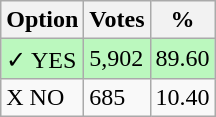<table class="wikitable">
<tr>
<th>Option</th>
<th>Votes</th>
<th>%</th>
</tr>
<tr>
<td style=background:#bbf8be>✓ YES</td>
<td style=background:#bbf8be>5,902</td>
<td style=background:#bbf8be>89.60</td>
</tr>
<tr>
<td>X NO</td>
<td>685</td>
<td>10.40</td>
</tr>
</table>
